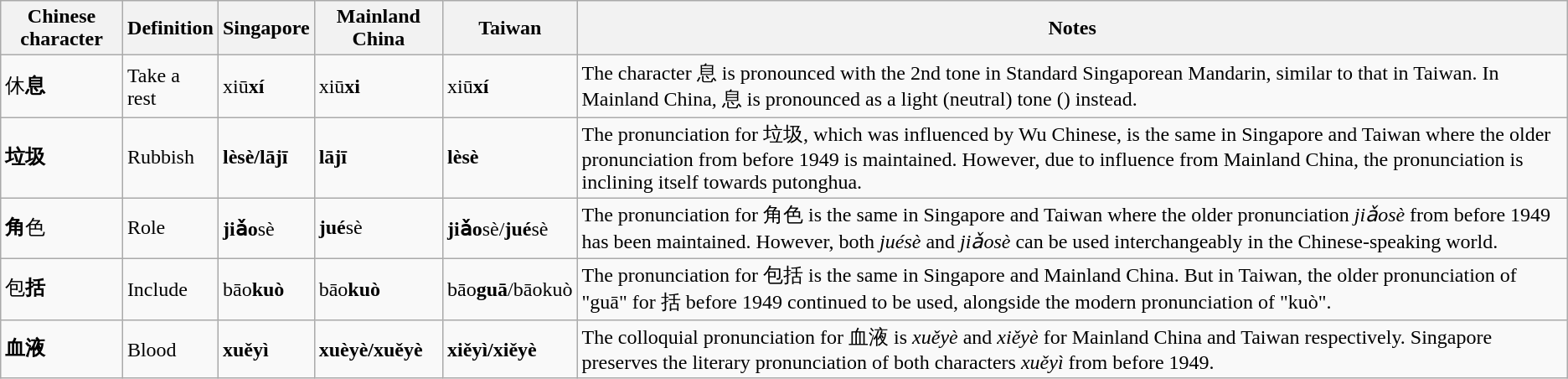<table class=wikitable>
<tr>
<th>Chinese character</th>
<th>Definition</th>
<th>Singapore</th>
<th>Mainland China</th>
<th>Taiwan</th>
<th>Notes</th>
</tr>
<tr>
<td>休<strong>息</strong></td>
<td>Take a rest</td>
<td>xiū<strong>xí</strong></td>
<td>xiū<strong>xi</strong></td>
<td>xiū<strong>xí</strong></td>
<td>The character 息 is pronounced with the 2nd tone in Standard Singaporean Mandarin, similar to that in Taiwan. In Mainland China, 息 is pronounced as a light (neutral) tone () instead.</td>
</tr>
<tr>
<td><strong>垃圾</strong></td>
<td>Rubbish</td>
<td><strong>lèsè/lājī</strong></td>
<td><strong>lājī</strong></td>
<td><strong>lèsè</strong></td>
<td>The pronunciation for 垃圾, which was influenced by Wu Chinese, is the same in Singapore and Taiwan where the older pronunciation from before 1949 is maintained. However, due to influence from Mainland China, the pronunciation is inclining itself towards putonghua.</td>
</tr>
<tr>
<td><strong>角</strong>色</td>
<td>Role</td>
<td><strong>jiǎo</strong>sè</td>
<td><strong>jué</strong>sè</td>
<td><strong>jiǎo</strong>sè/<strong>jué</strong>sè</td>
<td>The pronunciation for 角色 is the same in Singapore and Taiwan where the older pronunciation <em>jiǎosè</em> from before 1949 has been maintained. However, both <em>juésè</em> and <em>jiǎosè</em> can be used interchangeably  in the Chinese-speaking world.</td>
</tr>
<tr>
<td>包<strong>括</strong></td>
<td>Include</td>
<td>bāo<strong>kuò</strong></td>
<td>bāo<strong>kuò</strong></td>
<td>bāo<strong>guā</strong>/bāokuò</td>
<td>The pronunciation for 包括 is the same in Singapore and Mainland China. But in Taiwan, the older pronunciation of "guā" for 括 before 1949 continued to be used, alongside the modern pronunciation of "kuò".</td>
</tr>
<tr>
<td><strong>血液</strong></td>
<td>Blood</td>
<td><strong>xuěyì</strong></td>
<td><strong>xuèyè/xuěyè</strong></td>
<td><strong>xiěyì/xiěyè</strong></td>
<td>The colloquial pronunciation for 血液 is <em>xuěyè</em> and <em>xiěyè</em> for Mainland China and Taiwan respectively. Singapore preserves the literary pronunciation of both characters <em>xuěyì</em> from before 1949.</td>
</tr>
</table>
